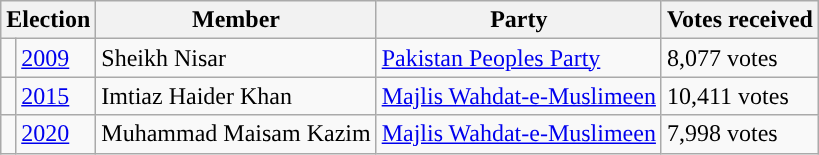<table class="wikitable">
<tr>
<th colspan="2">Election</th>
<th>Member</th>
<th>Party</th>
<th>Votes received</th>
</tr>
<tr>
<td style="background-color: "></td>
<td><a href='#'>2009</a></td>
<td>Sheikh Nisar</td>
<td><a href='#'>Pakistan Peoples Party</a></td>
<td>8,077 votes</td>
</tr>
<tr>
<td style="background-color: "></td>
<td><a href='#'>2015</a></td>
<td>Imtiaz Haider Khan</td>
<td><a href='#'>Majlis Wahdat-e-Muslimeen</a></td>
<td>10,411 votes</td>
</tr>
<tr>
<td style="background-color: "></td>
<td><a href='#'>2020</a></td>
<td>Muhammad Maisam Kazim</td>
<td><a href='#'>Majlis Wahdat-e-Muslimeen</a></td>
<td>7,998 votes</td>
</tr>
</table>
